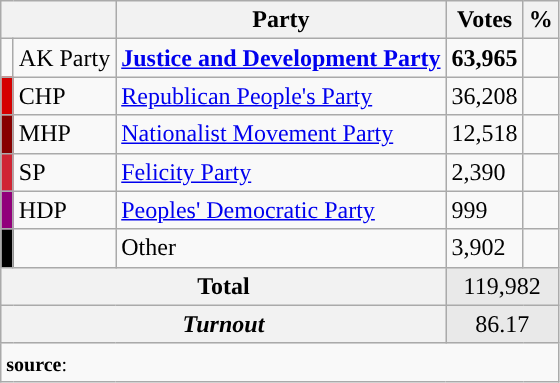<table class="wikitable">
<tr>
<th colspan="2" align="center"></th>
<th align="center">Party</th>
<th align="center">Votes</th>
<th align="center">%</th>
</tr>
<tr align="left">
<td></td>
<td>AK Party</td>
<td><strong><a href='#'>Justice and Development Party</a></strong></td>
<td><strong>63,965</strong></td>
<td><strong></strong></td>
</tr>
<tr align="left">
<td bgcolor="#d50000" width="1"></td>
<td>CHP</td>
<td><a href='#'>Republican People's Party</a></td>
<td>36,208</td>
<td></td>
</tr>
<tr align="left">
<td bgcolor="#870000" width="1"></td>
<td>MHP</td>
<td><a href='#'>Nationalist Movement Party</a></td>
<td>12,518</td>
<td></td>
</tr>
<tr align="left">
<td bgcolor="#D02433" width="1"></td>
<td>SP</td>
<td><a href='#'>Felicity Party</a></td>
<td>2,390</td>
<td></td>
</tr>
<tr align="left">
<td bgcolor="#91007B" width="1"></td>
<td>HDP</td>
<td><a href='#'>Peoples' Democratic Party</a></td>
<td>999</td>
<td></td>
</tr>
<tr align="left">
<td bgcolor=" " width="1"></td>
<td></td>
<td>Other</td>
<td>3,902</td>
<td></td>
</tr>
<tr align="left" style="background-color:#E9E9E9">
<th colspan="3" align="center"><strong>Total</strong></th>
<td colspan="5" align="center">119,982</td>
</tr>
<tr align="left" style="background-color:#E9E9E9">
<th colspan="3" align="center"><em>Turnout</em></th>
<td colspan="5" align="center">86.17</td>
</tr>
<tr>
<td colspan="9" align="left"><small><strong>source</strong>: </small></td>
</tr>
</table>
